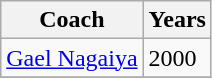<table class="wikitable collapsible">
<tr>
<th>Coach</th>
<th>Years</th>
</tr>
<tr>
<td><a href='#'>Gael Nagaiya</a></td>
<td>2000</td>
</tr>
<tr>
</tr>
</table>
